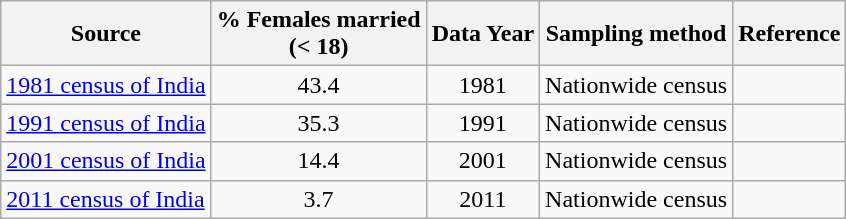<table class="wikitable sortable">
<tr>
<th>Source</th>
<th>% Females married<br>(< 18)</th>
<th>Data Year</th>
<th>Sampling method</th>
<th>Reference</th>
</tr>
<tr>
<td><a href='#'>1981 census of India</a></td>
<td align=center>43.4</td>
<td align=center>1981</td>
<td>Nationwide census</td>
<td></td>
</tr>
<tr>
<td><a href='#'>1991 census of India</a></td>
<td align=center>35.3</td>
<td align=center>1991</td>
<td>Nationwide census</td>
<td></td>
</tr>
<tr>
<td><a href='#'>2001 census of India</a></td>
<td align=center>14.4</td>
<td align=center>2001</td>
<td>Nationwide census</td>
<td></td>
</tr>
<tr>
<td><a href='#'>2011 census of India</a></td>
<td align=center>3.7</td>
<td align=center>2011</td>
<td>Nationwide census</td>
<td></td>
</tr>
</table>
